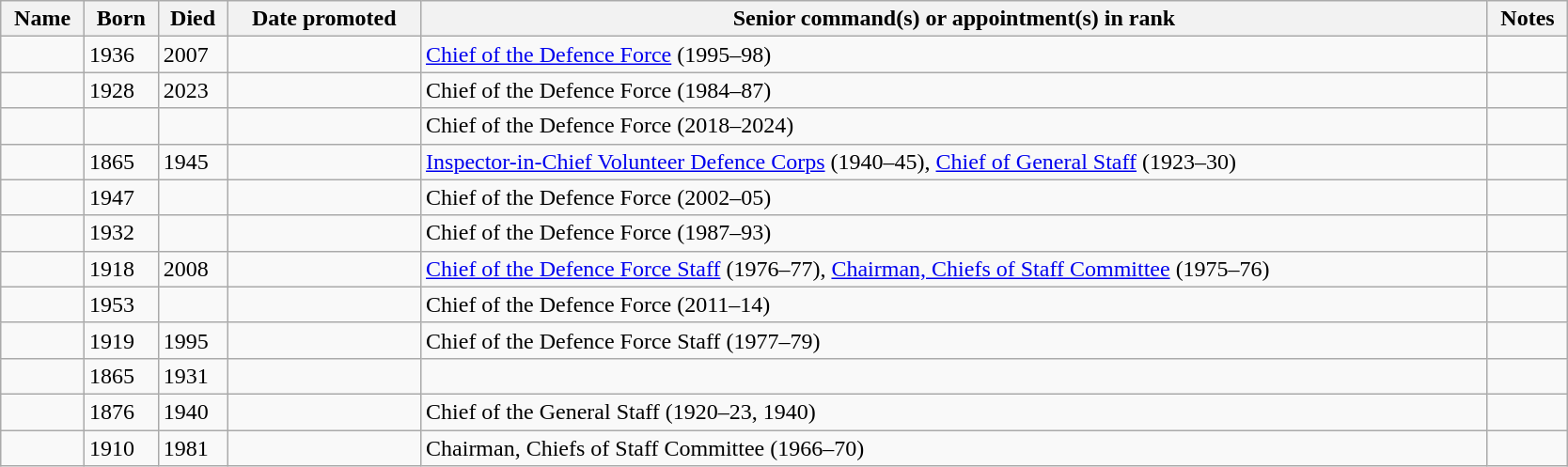<table class="wikitable plainrowheaders sortable" style="width:88%;">
<tr>
<th scope="col">Name</th>
<th scope="col">Born</th>
<th scope="col">Died</th>
<th scope="col">Date promoted</th>
<th scope="col" class="unsortable">Senior command(s) or appointment(s) in rank</th>
<th scope="col" class="unsortable">Notes</th>
</tr>
<tr>
<td></td>
<td>1936</td>
<td>2007</td>
<td></td>
<td><a href='#'>Chief of the Defence Force</a> (1995–98)</td>
<td></td>
</tr>
<tr>
<td></td>
<td>1928</td>
<td>2023</td>
<td></td>
<td>Chief of the Defence Force (1984–87)</td>
<td></td>
</tr>
<tr>
<td></td>
<td></td>
<td></td>
<td></td>
<td>Chief of the Defence Force (2018–2024)</td>
<td></td>
</tr>
<tr>
<td></td>
<td>1865</td>
<td>1945</td>
<td></td>
<td><a href='#'>Inspector-in-Chief Volunteer Defence Corps</a> (1940–45), <a href='#'>Chief of General Staff</a> (1923–30)</td>
<td></td>
</tr>
<tr>
<td></td>
<td>1947</td>
<td></td>
<td></td>
<td>Chief of the Defence Force (2002–05)</td>
<td></td>
</tr>
<tr>
<td></td>
<td>1932</td>
<td></td>
<td></td>
<td>Chief of the Defence Force (1987–93)</td>
<td></td>
</tr>
<tr>
<td></td>
<td>1918</td>
<td>2008</td>
<td></td>
<td><a href='#'>Chief of the Defence Force Staff</a> (1976–77), <a href='#'>Chairman, Chiefs of Staff Committee</a> (1975–76)</td>
<td></td>
</tr>
<tr>
<td></td>
<td>1953</td>
<td></td>
<td></td>
<td>Chief of the Defence Force (2011–14)</td>
<td></td>
</tr>
<tr>
<td></td>
<td>1919</td>
<td>1995</td>
<td></td>
<td>Chief of the Defence Force Staff (1977–79)</td>
<td></td>
</tr>
<tr>
<td></td>
<td>1865</td>
<td>1931</td>
<td></td>
<td></td>
<td></td>
</tr>
<tr>
<td></td>
<td>1876</td>
<td>1940</td>
<td></td>
<td>Chief of the General Staff (1920–23, 1940)</td>
<td></td>
</tr>
<tr>
<td></td>
<td>1910</td>
<td>1981</td>
<td></td>
<td>Chairman, Chiefs of Staff Committee (1966–70)</td>
<td></td>
</tr>
</table>
